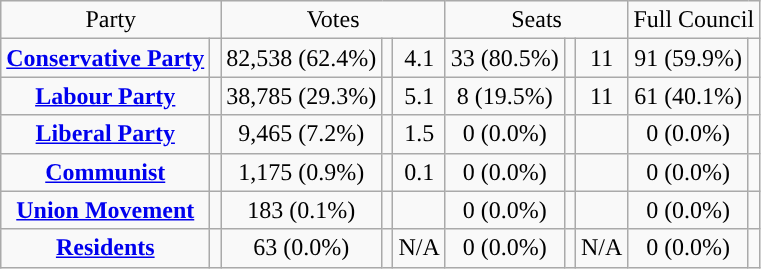<table class=wikitable style="text-align:center;">
<tr>
<td colspan=2>Party</td>
<td colspan=3>Votes</td>
<td colspan=3>Seats</td>
<td colspan=3>Full Council</td>
</tr>
<tr>
<td><strong><a href='#'>Conservative Party</a></strong></td>
<td style="background:"></td>
<td>82,538 (62.4%)</td>
<td></td>
<td> 4.1</td>
<td>33 (80.5%)</td>
<td></td>
<td> 11</td>
<td>91 (59.9%)</td>
<td></td>
</tr>
<tr>
<td><strong><a href='#'>Labour Party</a></strong></td>
<td style="background:"></td>
<td>38,785 (29.3%)</td>
<td></td>
<td> 5.1</td>
<td>8 (19.5%)</td>
<td></td>
<td> 11</td>
<td>61 (40.1%)</td>
<td></td>
</tr>
<tr>
<td><strong><a href='#'>Liberal Party</a></strong></td>
<td style="background:"></td>
<td>9,465 (7.2%)</td>
<td></td>
<td> 1.5</td>
<td>0 (0.0%)</td>
<td></td>
<td></td>
<td>0 (0.0%)</td>
<td></td>
</tr>
<tr>
<td><strong><a href='#'>Communist</a></strong></td>
<td style="background:"></td>
<td>1,175 (0.9%)</td>
<td></td>
<td> 0.1</td>
<td>0 (0.0%)</td>
<td></td>
<td></td>
<td>0 (0.0%)</td>
<td></td>
</tr>
<tr>
<td><strong><a href='#'>Union Movement</a></strong></td>
<td style="background:"></td>
<td>183 (0.1%)</td>
<td></td>
<td></td>
<td>0 (0.0%)</td>
<td></td>
<td></td>
<td>0 (0.0%)</td>
<td></td>
</tr>
<tr>
<td><strong><a href='#'>Residents</a></strong></td>
<td style="background:"></td>
<td>63 (0.0%)</td>
<td></td>
<td>N/A</td>
<td>0 (0.0%)</td>
<td></td>
<td>N/A</td>
<td>0 (0.0%)</td>
<td></td>
</tr>
</table>
